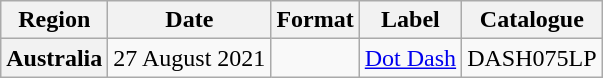<table class="wikitable plainrowheaders">
<tr>
<th scope="col">Region</th>
<th scope="col">Date</th>
<th scope="col">Format</th>
<th scope="col">Label</th>
<th scope="col">Catalogue</th>
</tr>
<tr>
<th scope="row">Australia</th>
<td>27 August 2021</td>
<td rowspan="2"></td>
<td><a href='#'>Dot Dash</a></td>
<td>DASH075LP</td>
</tr>
</table>
